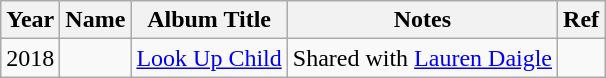<table class="wikitable">
<tr>
<th>Year</th>
<th>Name</th>
<th>Album Title</th>
<th>Notes</th>
<th>Ref</th>
</tr>
<tr>
<td>2018</td>
<td></td>
<td><a href='#'>Look Up Child</a></td>
<td>Shared with <a href='#'>Lauren Daigle</a></td>
<td></td>
</tr>
</table>
